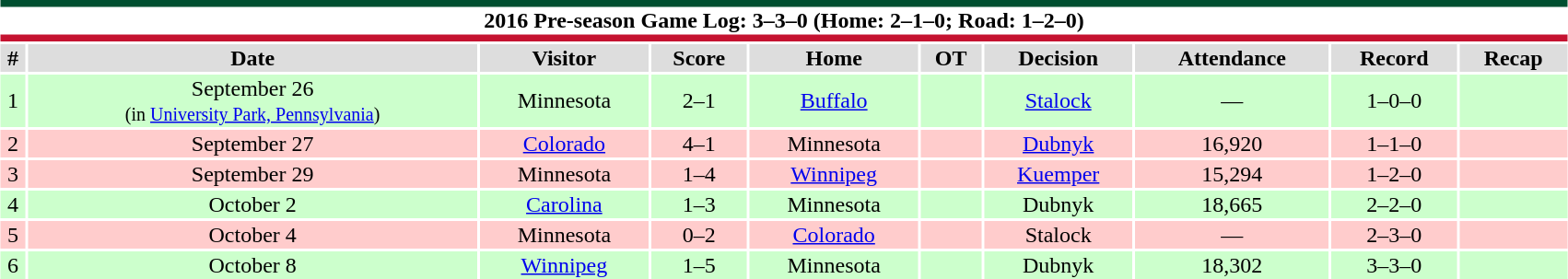<table class="toccolours collapsible collapsed" style="width:90%; clear:both; margin:1.5em auto; text-align:center;">
<tr>
<th colspan=11 style="background:#fff; border-top:#004F30 5px solid; border-bottom:#C51230 5px solid;">2016 Pre-season Game Log: 3–3–0 (Home: 2–1–0; Road: 1–2–0)</th>
</tr>
<tr style="background:#ddd;">
<th>#</th>
<th>Date</th>
<th>Visitor</th>
<th>Score</th>
<th>Home</th>
<th>OT</th>
<th>Decision</th>
<th>Attendance</th>
<th>Record</th>
<th>Recap</th>
</tr>
<tr style="background:#cfc;">
<td>1</td>
<td>September 26 <br><small>(in <a href='#'>University Park, Pennsylvania</a>)</small></td>
<td>Minnesota</td>
<td>2–1</td>
<td><a href='#'>Buffalo</a></td>
<td></td>
<td><a href='#'>Stalock</a></td>
<td>—</td>
<td>1–0–0</td>
<td></td>
</tr>
<tr style="background:#fcc;">
<td>2</td>
<td>September 27</td>
<td><a href='#'>Colorado</a></td>
<td>4–1</td>
<td>Minnesota</td>
<td></td>
<td><a href='#'>Dubnyk</a></td>
<td>16,920</td>
<td>1–1–0</td>
<td></td>
</tr>
<tr style="background:#fcc;">
<td>3</td>
<td>September 29</td>
<td>Minnesota</td>
<td>1–4</td>
<td><a href='#'>Winnipeg</a></td>
<td></td>
<td><a href='#'>Kuemper</a></td>
<td>15,294</td>
<td>1–2–0</td>
<td></td>
</tr>
<tr style="background:#cfc;">
<td>4</td>
<td>October 2</td>
<td><a href='#'>Carolina</a></td>
<td>1–3</td>
<td>Minnesota</td>
<td></td>
<td>Dubnyk</td>
<td>18,665</td>
<td>2–2–0</td>
<td></td>
</tr>
<tr style="background:#fcc;">
<td>5</td>
<td>October 4</td>
<td>Minnesota</td>
<td>0–2</td>
<td><a href='#'>Colorado</a></td>
<td></td>
<td>Stalock</td>
<td>—</td>
<td>2–3–0</td>
<td></td>
</tr>
<tr style="background:#cfc;">
<td>6</td>
<td>October 8</td>
<td><a href='#'>Winnipeg</a></td>
<td>1–5</td>
<td>Minnesota</td>
<td></td>
<td>Dubnyk</td>
<td>18,302</td>
<td>3–3–0</td>
<td></td>
</tr>
</table>
